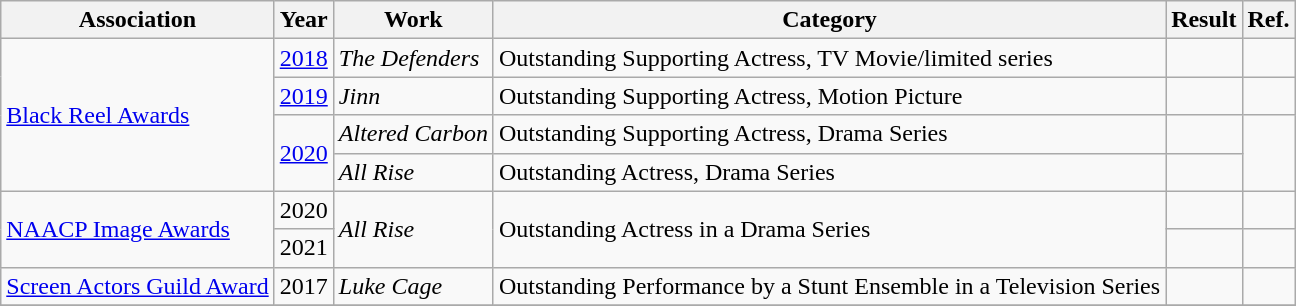<table class="wikitable">
<tr>
<th>Association</th>
<th>Year</th>
<th>Work</th>
<th>Category</th>
<th>Result</th>
<th>Ref.</th>
</tr>
<tr>
<td rowspan="4"><a href='#'>Black Reel Awards</a></td>
<td><a href='#'>2018</a></td>
<td><em>The Defenders</em></td>
<td>Outstanding Supporting Actress, TV Movie/limited series</td>
<td></td>
<td></td>
</tr>
<tr>
<td><a href='#'>2019</a></td>
<td><em>Jinn</em></td>
<td>Outstanding Supporting Actress, Motion Picture</td>
<td></td>
<td></td>
</tr>
<tr>
<td rowspan=2><a href='#'>2020</a></td>
<td><em>Altered Carbon</em></td>
<td>Outstanding Supporting Actress, Drama Series</td>
<td></td>
<td rowspan=2></td>
</tr>
<tr>
<td><em>All Rise</em></td>
<td>Outstanding Actress, Drama Series</td>
<td></td>
</tr>
<tr>
<td rowspan="2"><a href='#'>NAACP Image Awards</a></td>
<td>2020</td>
<td rowspan="2"><em>All Rise</em></td>
<td rowspan="2">Outstanding Actress in a Drama Series</td>
<td></td>
<td></td>
</tr>
<tr>
<td>2021</td>
<td></td>
<td></td>
</tr>
<tr>
<td><a href='#'>Screen Actors Guild Award</a></td>
<td>2017</td>
<td><em>Luke Cage</em></td>
<td>Outstanding Performance by a Stunt Ensemble in a Television Series</td>
<td></td>
<td></td>
</tr>
<tr>
</tr>
</table>
